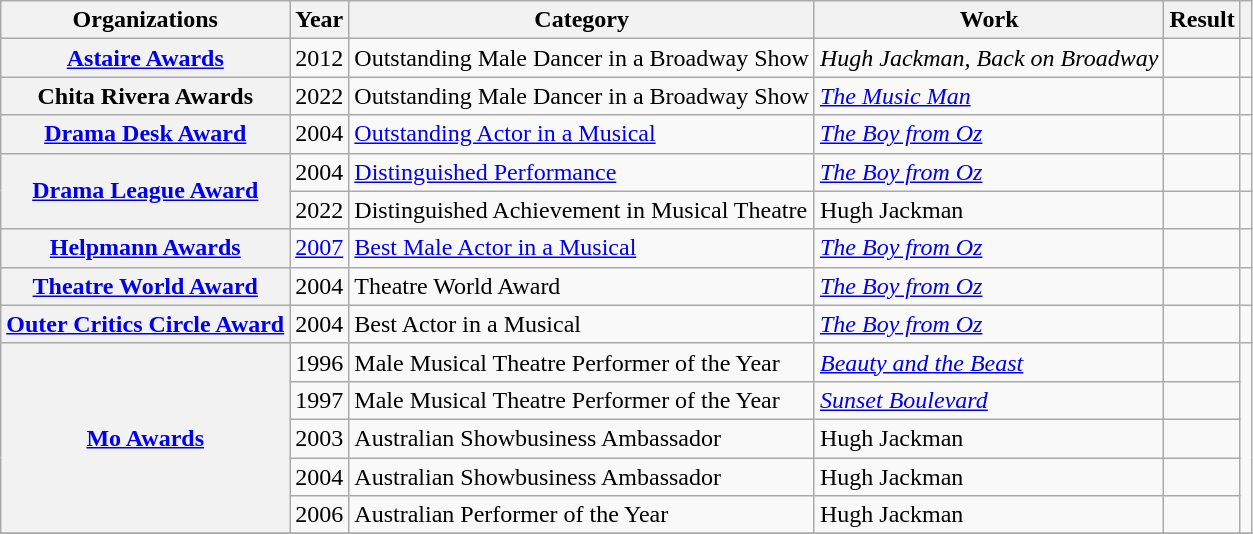<table class= "wikitable plainrowheaders sortable">
<tr>
<th>Organizations</th>
<th scope="col">Year</th>
<th scope="col">Category</th>
<th scope="col">Work</th>
<th scope="col">Result</th>
<th scope="col" class="unsortable"></th>
</tr>
<tr>
<th rowspan="1" scope="row"><a href='#'>Astaire Awards</a></th>
<td>2012</td>
<td>Outstanding Male Dancer in a Broadway Show</td>
<td><em>Hugh Jackman, Back on Broadway</em></td>
<td></td>
<td></td>
</tr>
<tr>
<th rowspan="1" scope="row">Chita Rivera Awards</th>
<td>2022</td>
<td>Outstanding Male Dancer in a Broadway Show</td>
<td><em><a href='#'>The Music Man</a></em></td>
<td></td>
<td></td>
</tr>
<tr>
<th rowspan="1" scope="row"><a href='#'>Drama Desk Award</a></th>
<td>2004</td>
<td><a href='#'>Outstanding Actor in a Musical</a></td>
<td><em><a href='#'>The Boy from Oz</a></em></td>
<td></td>
<td></td>
</tr>
<tr>
<th rowspan="2" scope="row"><a href='#'>Drama League Award</a></th>
<td>2004</td>
<td><a href='#'>Distinguished Performance</a></td>
<td><em><a href='#'>The Boy from Oz</a></em></td>
<td></td>
<td></td>
</tr>
<tr>
<td>2022</td>
<td>Distinguished Achievement in Musical Theatre</td>
<td>Hugh Jackman</td>
<td></td>
<td></td>
</tr>
<tr>
<th rowspan="1" scope="row"><a href='#'>Helpmann Awards</a></th>
<td><a href='#'>2007</a></td>
<td><a href='#'>Best Male Actor in a Musical</a></td>
<td><em><a href='#'>The Boy from Oz</a></em></td>
<td></td>
<td></td>
</tr>
<tr>
<th rowspan="1" scope="row"><a href='#'>Theatre World Award</a></th>
<td rowspan="1">2004</td>
<td>Theatre World Award</td>
<td rowspan="1"><em><a href='#'>The Boy from Oz</a></em></td>
<td></td>
<td></td>
</tr>
<tr>
<th rowspan="1" scope="row"><a href='#'>Outer Critics Circle Award</a></th>
<td>2004</td>
<td>Best Actor in a Musical</td>
<td><em><a href='#'>The Boy from Oz</a></em></td>
<td></td>
<td></td>
</tr>
<tr>
<th rowspan="5" scope="row"><a href='#'>Mo Awards</a></th>
<td>1996</td>
<td>Male Musical Theatre Performer of the Year</td>
<td><em><a href='#'>Beauty and the Beast</a></em></td>
<td></td>
<td rowspan=5></td>
</tr>
<tr>
<td>1997</td>
<td>Male Musical Theatre Performer of the Year</td>
<td><em><a href='#'>Sunset Boulevard</a></em></td>
<td></td>
</tr>
<tr>
<td>2003</td>
<td>Australian Showbusiness Ambassador</td>
<td>Hugh Jackman</td>
<td></td>
</tr>
<tr>
<td>2004</td>
<td>Australian Showbusiness Ambassador</td>
<td>Hugh Jackman</td>
<td></td>
</tr>
<tr>
<td>2006</td>
<td>Australian Performer of the Year</td>
<td>Hugh Jackman</td>
<td></td>
</tr>
<tr>
</tr>
</table>
